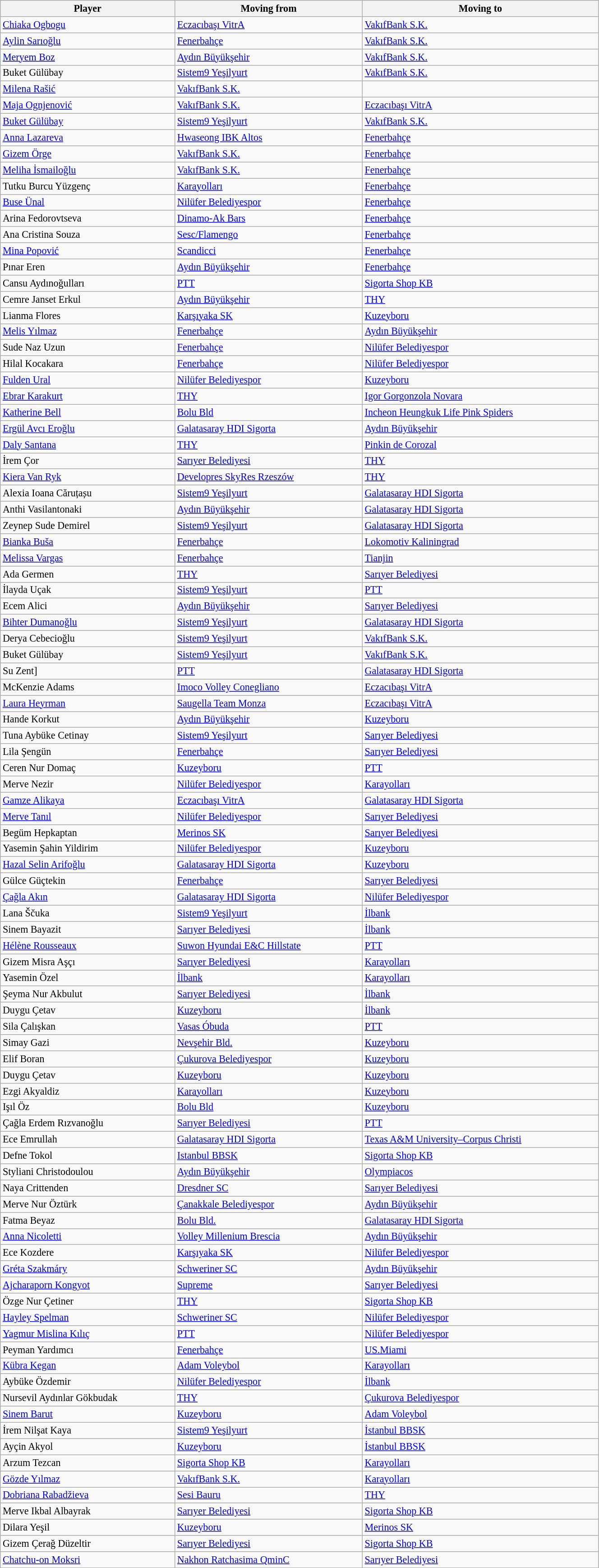<table class="wikitable sortable" style="width:70%; font-size:92%; ">
<tr>
<th>Player</th>
<th>Moving from</th>
<th>Moving to</th>
</tr>
<tr>
<td> <a href='#'>Chiaka Ogbogu</a></td>
<td> <a href='#'>Eczacıbaşı VitrA</a></td>
<td> <a href='#'>VakıfBank S.K.</a></td>
</tr>
<tr>
<td> <a href='#'>Aylin Sarıoğlu</a></td>
<td> <a href='#'>Fenerbahçe</a></td>
<td> <a href='#'>VakıfBank S.K.</a></td>
</tr>
<tr>
<td> <a href='#'>Meryem Boz</a></td>
<td> <a href='#'>Aydın Büyükşehir</a></td>
<td> <a href='#'>VakıfBank S.K.</a></td>
</tr>
<tr>
<td> Buket Gülübay</td>
<td> <a href='#'>Sistem9 Yeşilyurt</a></td>
<td> <a href='#'>VakıfBank S.K.</a></td>
</tr>
<tr>
<td> <a href='#'>Milena Rašić</a></td>
<td> <a href='#'>VakıfBank S.K.</a></td>
<td></td>
</tr>
<tr>
<td> <a href='#'>Maja Ognjenović</a></td>
<td> <a href='#'>VakıfBank S.K.</a></td>
<td> <a href='#'>Eczacıbaşı VitrA</a></td>
</tr>
<tr>
<td> <a href='#'>Buket Gülübay</a></td>
<td> <a href='#'>Sistem9 Yeşilyurt</a></td>
<td> <a href='#'>VakıfBank S.K.</a></td>
</tr>
<tr>
<td> <a href='#'>Anna Lazareva</a></td>
<td> <a href='#'>Hwaseong IBK Altos</a></td>
<td> <a href='#'>Fenerbahçe</a></td>
</tr>
<tr>
<td> <a href='#'>Gizem Örge</a></td>
<td> <a href='#'>VakıfBank S.K.</a></td>
<td> <a href='#'>Fenerbahçe</a></td>
</tr>
<tr>
<td> <a href='#'>Meliha İsmailoğlu</a></td>
<td> <a href='#'>VakıfBank S.K.</a></td>
<td> <a href='#'>Fenerbahçe</a></td>
</tr>
<tr>
<td> Tutku Burcu Yüzgenç</td>
<td> <a href='#'>Karayolları</a></td>
<td> <a href='#'>Fenerbahçe</a></td>
</tr>
<tr>
<td> <a href='#'>Buse Ünal</a></td>
<td> <a href='#'>Nilüfer Belediyespor</a></td>
<td> <a href='#'>Fenerbahçe</a></td>
</tr>
<tr>
<td> Arina Fedorovtseva</td>
<td> <a href='#'>Dinamo-Ak Bars</a></td>
<td> <a href='#'>Fenerbahçe</a></td>
</tr>
<tr>
<td> Ana Cristina Souza</td>
<td> <a href='#'>Sesc/Flamengo</a></td>
<td> <a href='#'>Fenerbahçe</a></td>
</tr>
<tr>
<td> <a href='#'>Mina Popović</a></td>
<td> <a href='#'>Scandicci</a></td>
<td> <a href='#'>Fenerbahçe</a></td>
</tr>
<tr>
<td> Pınar Eren</td>
<td> <a href='#'>Aydın Büyükşehir</a></td>
<td> <a href='#'>Fenerbahçe</a></td>
</tr>
<tr>
<td> Cansu Aydınoğulları</td>
<td> <a href='#'>PTT</a></td>
<td> <a href='#'>Sigorta Shop KB</a></td>
</tr>
<tr>
<td> Cemre Janset Erkul</td>
<td> <a href='#'>Aydın Büyükşehir</a></td>
<td> <a href='#'>THY</a></td>
</tr>
<tr>
<td> Lianma Flores</td>
<td> <a href='#'>Karşıyaka SK</a></td>
<td> <a href='#'>Kuzeyboru</a></td>
</tr>
<tr>
<td> <a href='#'>Melis Yılmaz</a></td>
<td> <a href='#'>Fenerbahçe</a></td>
<td> <a href='#'>Aydın Büyükşehir</a></td>
</tr>
<tr>
<td> Sude Naz Uzun</td>
<td> <a href='#'>Fenerbahçe</a></td>
<td> <a href='#'>Nilüfer Belediyespor</a></td>
</tr>
<tr>
<td> Hilal Kocakara</td>
<td> <a href='#'>Fenerbahçe</a></td>
<td> <a href='#'>Nilüfer Belediyespor</a></td>
</tr>
<tr>
<td> <a href='#'>Fulden Ural</a></td>
<td> <a href='#'>Nilüfer Belediyespor</a></td>
<td> <a href='#'>Kuzeyboru</a></td>
</tr>
<tr>
<td> <a href='#'>Ebrar Karakurt</a></td>
<td> <a href='#'>THY</a></td>
<td> <a href='#'>Igor Gorgonzola Novara</a></td>
</tr>
<tr>
<td> <a href='#'>Katherine Bell</a></td>
<td> <a href='#'>Bolu Bld</a></td>
<td> <a href='#'>Incheon Heungkuk Life Pink Spiders</a></td>
</tr>
<tr>
<td> <a href='#'>Ergül Avcı Eroğlu</a></td>
<td> <a href='#'>Galatasaray HDI Sigorta</a></td>
<td> <a href='#'>Aydın Büyükşehir</a></td>
</tr>
<tr>
<td> <a href='#'>Daly Santana</a></td>
<td> <a href='#'>THY</a></td>
<td> <a href='#'>Pinkin de Corozal</a></td>
</tr>
<tr>
<td> İrem Çor</td>
<td> <a href='#'>Sarıyer Belediyesi</a></td>
<td> <a href='#'>THY</a></td>
</tr>
<tr>
<td> <a href='#'>Kiera Van Ryk</a></td>
<td> <a href='#'>Developres SkyRes Rzeszów</a></td>
<td> <a href='#'>THY</a></td>
</tr>
<tr>
<td> Alexia Ioana Căruțașu</td>
<td> <a href='#'>Sistem9 Yeşilyurt</a></td>
<td> <a href='#'>Galatasaray HDI Sigorta</a></td>
</tr>
<tr>
<td> Anthi Vasilantonaki</td>
<td> <a href='#'>Aydın Büyükşehir</a></td>
<td> <a href='#'>Galatasaray HDI Sigorta</a></td>
</tr>
<tr>
<td> Zeynep Sude Demirel</td>
<td> <a href='#'>Sistem9 Yeşilyurt</a></td>
<td> <a href='#'>Galatasaray HDI Sigorta</a></td>
</tr>
<tr>
<td> <a href='#'>Bianka Buša</a></td>
<td> <a href='#'>Fenerbahçe</a></td>
<td> <a href='#'>Lokomotiv Kaliningrad</a></td>
</tr>
<tr>
<td>  <a href='#'>Melissa Vargas</a></td>
<td> <a href='#'>Fenerbahçe</a></td>
<td> <a href='#'>Tianjin</a></td>
</tr>
<tr>
<td> Ada Germen</td>
<td> <a href='#'>THY</a></td>
<td> <a href='#'>Sarıyer Belediyesi</a></td>
</tr>
<tr>
<td> İlayda Uçak</td>
<td> <a href='#'>Sistem9 Yeşilyurt</a></td>
<td> <a href='#'>PTT</a></td>
</tr>
<tr>
<td> Ecem Alici</td>
<td> <a href='#'>Aydın Büyükşehir</a></td>
<td> <a href='#'>Sarıyer Belediyesi</a></td>
</tr>
<tr>
<td> <a href='#'>Bihter Dumanoğlu</a></td>
<td> <a href='#'>Sistem9 Yeşilyurt</a></td>
<td> <a href='#'>Galatasaray HDI Sigorta</a></td>
</tr>
<tr>
<td> Derya Cebecioğlu</td>
<td> <a href='#'>Sistem9 Yeşilyurt</a></td>
<td> <a href='#'>VakıfBank S.K.</a></td>
</tr>
<tr>
<td> Buket Gülübay</td>
<td> <a href='#'>Sistem9 Yeşilyurt</a></td>
<td> <a href='#'>VakıfBank S.K.</a></td>
</tr>
<tr>
<td> Su Zent]</td>
<td> <a href='#'>PTT</a></td>
<td> <a href='#'>Galatasaray HDI Sigorta</a></td>
</tr>
<tr>
<td> McKenzie Adams</td>
<td> <a href='#'>Imoco Volley Conegliano</a></td>
<td> <a href='#'>Eczacıbaşı VitrA</a></td>
</tr>
<tr>
<td> <a href='#'>Laura Heyrman</a></td>
<td> <a href='#'>Saugella Team Monza</a></td>
<td> <a href='#'>Eczacıbaşı VitrA</a></td>
</tr>
<tr>
<td> Hande Korkut</td>
<td> <a href='#'>Aydın Büyükşehir</a></td>
<td> <a href='#'>Kuzeyboru</a></td>
</tr>
<tr>
<td> Tuna Aybüke Cetinay</td>
<td> <a href='#'>Sistem9 Yeşilyurt</a></td>
<td> <a href='#'>Sarıyer Belediyesi</a></td>
</tr>
<tr>
<td> Lila Şengün</td>
<td> <a href='#'>Fenerbahçe</a></td>
<td> <a href='#'>Sarıyer Belediyesi</a></td>
</tr>
<tr>
<td> Ceren Nur Domaç</td>
<td> <a href='#'>Kuzeyboru</a></td>
<td> <a href='#'>PTT</a></td>
</tr>
<tr>
<td> Merve Nezir</td>
<td> <a href='#'>Nilüfer Belediyespor</a></td>
<td> <a href='#'>Karayolları</a></td>
</tr>
<tr>
<td> <a href='#'>Gamze Alikaya</a></td>
<td> <a href='#'>Eczacıbaşı VitrA</a></td>
<td> <a href='#'>Galatasaray HDI Sigorta</a></td>
</tr>
<tr>
<td> <a href='#'>Merve Tanıl</a></td>
<td> <a href='#'>Nilüfer Belediyespor</a></td>
<td> <a href='#'>Sarıyer Belediyesi</a></td>
</tr>
<tr>
<td> Begüm Hepkaptan</td>
<td> <a href='#'>Merinos SK</a></td>
<td> <a href='#'>Sarıyer Belediyesi</a></td>
</tr>
<tr>
<td> Yasemin Şahin Yildirim</td>
<td> <a href='#'>Nilüfer Belediyespor</a></td>
<td> <a href='#'>Kuzeyboru</a></td>
</tr>
<tr>
<td> <a href='#'>Hazal Selin Arifoğlu</a></td>
<td> <a href='#'>Galatasaray HDI Sigorta</a></td>
<td> <a href='#'>Kuzeyboru</a></td>
</tr>
<tr>
<td> Gülce Güçtekin</td>
<td> <a href='#'>Fenerbahçe</a></td>
<td> <a href='#'>Sarıyer Belediyesi</a></td>
</tr>
<tr>
<td> <a href='#'>Çağla Akın</a></td>
<td> <a href='#'>Galatasaray HDI Sigorta</a></td>
<td> <a href='#'>Nilüfer Belediyespor</a></td>
</tr>
<tr>
<td> Lana Ščuka</td>
<td> <a href='#'>Sistem9 Yeşilyurt</a></td>
<td> <a href='#'>İlbank</a></td>
</tr>
<tr>
<td> Sinem Bayazit</td>
<td> <a href='#'>Sarıyer Belediyesi</a></td>
<td> <a href='#'>İlbank</a></td>
</tr>
<tr>
<td> <a href='#'>Hélène Rousseaux</a></td>
<td> <a href='#'>Suwon Hyundai E&C Hillstate</a></td>
<td> <a href='#'>PTT</a></td>
</tr>
<tr>
<td> Gizem Misra Aşçı</td>
<td> <a href='#'>Sarıyer Belediyesi</a></td>
<td> <a href='#'>Karayolları</a></td>
</tr>
<tr>
<td> Yasemin Özel</td>
<td> <a href='#'>İlbank</a></td>
<td> <a href='#'>Karayolları</a></td>
</tr>
<tr>
<td> Şeyma Nur Akbulut</td>
<td> <a href='#'>Sarıyer Belediyesi</a></td>
<td> <a href='#'>İlbank</a></td>
</tr>
<tr>
<td> Duygu Çetav</td>
<td> <a href='#'>Kuzeyboru</a></td>
<td> <a href='#'>İlbank</a></td>
</tr>
<tr>
<td> Sila Çalışkan</td>
<td> <a href='#'>Vasas Óbuda</a></td>
<td> <a href='#'>PTT</a></td>
</tr>
<tr>
<td> Simay Gazi</td>
<td> <a href='#'>Nevşehir Bld.</a></td>
<td> <a href='#'>Kuzeyboru</a></td>
</tr>
<tr>
<td> Elif Boran</td>
<td> <a href='#'>Çukurova Belediyespor</a></td>
<td> <a href='#'>Kuzeyboru</a></td>
</tr>
<tr>
<td> Duygu Çetav</td>
<td> <a href='#'>Kuzeyboru</a></td>
<td> <a href='#'>Kuzeyboru</a></td>
</tr>
<tr>
<td> Ezgi Akyaldiz</td>
<td> <a href='#'>Karayolları</a></td>
<td> <a href='#'>Kuzeyboru</a></td>
</tr>
<tr>
<td> Işıl Öz</td>
<td> <a href='#'>Bolu Bld</a></td>
<td> <a href='#'>Kuzeyboru</a></td>
</tr>
<tr>
<td> Çağla Erdem Rızvanoğlu</td>
<td> <a href='#'>Sarıyer Belediyesi</a></td>
<td> <a href='#'>PTT</a></td>
</tr>
<tr>
<td> Ece Emrullah</td>
<td> <a href='#'>Galatasaray HDI Sigorta</a></td>
<td> <a href='#'>Texas A&M University–Corpus Christi</a></td>
</tr>
<tr>
<td> Defne Tokol</td>
<td> <a href='#'>Istanbul BBSK</a></td>
<td> <a href='#'>Sigorta Shop KB</a></td>
</tr>
<tr>
<td> Styliani Christodoulou</td>
<td> <a href='#'>Aydın Büyükşehir</a></td>
<td> <a href='#'>Olympiacos</a></td>
</tr>
<tr>
<td> Naya Crittenden</td>
<td> <a href='#'>Dresdner SC</a></td>
<td> <a href='#'>Sarıyer Belediyesi</a></td>
</tr>
<tr>
<td> Merve Nur Öztürk</td>
<td> <a href='#'>Çanakkale Belediyespor</a></td>
<td> <a href='#'>Aydın Büyükşehir</a></td>
</tr>
<tr>
<td> Fatma Beyaz</td>
<td> <a href='#'>Bolu Bld.</a></td>
<td> <a href='#'>Galatasaray HDI Sigorta</a></td>
</tr>
<tr>
<td> <a href='#'>Anna Nicoletti</a></td>
<td> <a href='#'>Volley Millenium Brescia</a></td>
<td> <a href='#'>Aydın Büyükşehir</a></td>
</tr>
<tr>
<td> Ece Kozdere</td>
<td> <a href='#'>Karşıyaka SK</a></td>
<td> <a href='#'>Nilüfer Belediyespor</a></td>
</tr>
<tr>
<td> <a href='#'>Gréta Szakmáry</a></td>
<td> <a href='#'>Schweriner SC</a></td>
<td> <a href='#'>Aydın Büyükşehir</a></td>
</tr>
<tr>
<td> <a href='#'>Ajcharaporn Kongyot</a></td>
<td> <a href='#'>Supreme</a></td>
<td> <a href='#'>Sarıyer Belediyesi</a></td>
</tr>
<tr>
<td> Özge Nur Çetiner</td>
<td> <a href='#'>THY</a></td>
<td> <a href='#'>Sigorta Shop KB</a></td>
</tr>
<tr>
<td> <a href='#'>Hayley Spelman</a></td>
<td> <a href='#'>Schweriner SC</a></td>
<td> <a href='#'>Nilüfer Belediyespor</a></td>
</tr>
<tr>
<td> <a href='#'>Yagmur Mislina Kılıç</a></td>
<td> <a href='#'>PTT</a></td>
<td> <a href='#'>Nilüfer Belediyespor</a></td>
</tr>
<tr>
<td> Peyman Yardımcı</td>
<td> <a href='#'>Fenerbahçe</a></td>
<td> <a href='#'>US.Miami</a></td>
</tr>
<tr>
<td> <a href='#'>Kübra Kegan</a></td>
<td> <a href='#'>Adam Voleybol</a></td>
<td> <a href='#'>Karayolları</a></td>
</tr>
<tr>
<td> Aybüke Özdemir</td>
<td> <a href='#'>Nilüfer Belediyespor</a></td>
<td> <a href='#'>İlbank</a></td>
</tr>
<tr>
<td> Nursevil Aydınlar Gökbudak</td>
<td> <a href='#'>THY</a></td>
<td> <a href='#'>Çukurova Belediyespor</a></td>
</tr>
<tr>
<td> <a href='#'>Sinem Barut</a></td>
<td> <a href='#'>Kuzeyboru</a></td>
<td> <a href='#'>Adam Voleybol</a></td>
</tr>
<tr>
<td> İrem Nilşat Kaya</td>
<td> <a href='#'>Sistem9 Yeşilyurt</a></td>
<td> <a href='#'>İstanbul BBSK</a></td>
</tr>
<tr>
<td> Ayçin Akyol</td>
<td> <a href='#'>Kuzeyboru</a></td>
<td> <a href='#'>İstanbul BBSK</a></td>
</tr>
<tr>
<td> Arzum Tezcan</td>
<td> <a href='#'>Sigorta Shop KB</a></td>
<td>  <a href='#'>Karayolları</a></td>
</tr>
<tr>
<td> <a href='#'>Gözde Yılmaz</a></td>
<td> <a href='#'>VakıfBank S.K.</a></td>
<td> <a href='#'>Karayolları</a></td>
</tr>
<tr>
<td> <a href='#'>Dobriana Rabadžieva</a></td>
<td> <a href='#'>Sesi Bauru</a></td>
<td> <a href='#'>THY</a></td>
</tr>
<tr>
<td> Merve Ikbal Albayrak</td>
<td> <a href='#'>Sarıyer Belediyesi</a></td>
<td> <a href='#'>Sigorta Shop KB</a></td>
</tr>
<tr>
<td> Dilara Yeşil</td>
<td> <a href='#'>Kuzeyboru</a></td>
<td> <a href='#'>Merinos SK</a></td>
</tr>
<tr>
<td> Gizem Çerağ Düzeltir</td>
<td> <a href='#'>Sarıyer Belediyesi</a></td>
<td> <a href='#'>Sigorta Shop KB</a></td>
</tr>
<tr>
<td> <a href='#'>Chatchu-on Moksri</a></td>
<td> <a href='#'>Nakhon Ratchasima QminC</a></td>
<td> <a href='#'>Sarıyer Belediyesi</a></td>
</tr>
</table>
